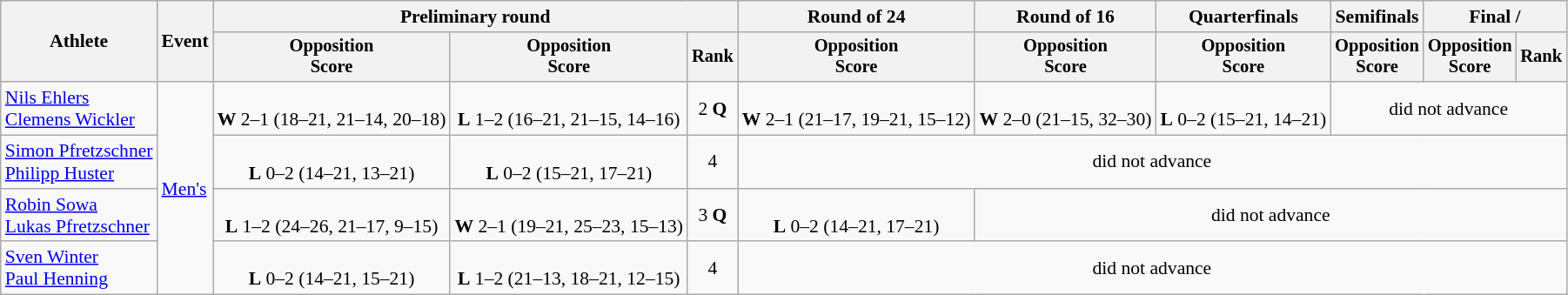<table class=wikitable style=font-size:90%;text-align:center>
<tr>
<th rowspan=2>Athlete</th>
<th rowspan=2>Event</th>
<th colspan=3>Preliminary round</th>
<th>Round of 24</th>
<th>Round of 16</th>
<th>Quarterfinals</th>
<th>Semifinals</th>
<th colspan=2>Final / </th>
</tr>
<tr style=font-size:95%>
<th>Opposition<br>Score</th>
<th>Opposition<br>Score</th>
<th>Rank</th>
<th>Opposition<br>Score</th>
<th>Opposition<br>Score</th>
<th>Opposition<br>Score</th>
<th>Opposition<br>Score</th>
<th>Opposition<br>Score</th>
<th>Rank</th>
</tr>
<tr>
<td align=left><a href='#'>Nils Ehlers</a><br><a href='#'>Clemens Wickler</a></td>
<td align=left rowspan=4><a href='#'>Men's</a></td>
<td><br><strong>W</strong> 2–1 (18–21, 21–14, 20–18)</td>
<td><br><strong>L</strong> 1–2 (16–21, 21–15, 14–16)</td>
<td>2 <strong>Q</strong></td>
<td><br><strong>W</strong> 2–1 (21–17, 19–21, 15–12)</td>
<td><br><strong>W</strong> 2–0 (21–15, 32–30)</td>
<td><br><strong>L</strong> 0–2 (15–21, 14–21)</td>
<td colspan=3>did not advance</td>
</tr>
<tr>
<td align=left><a href='#'>Simon Pfretzschner</a><br><a href='#'>Philipp Huster</a></td>
<td><br><strong>L</strong> 0–2 (14–21, 13–21)</td>
<td><br><strong>L</strong> 0–2 (15–21, 17–21)</td>
<td>4</td>
<td colspan=6>did not advance</td>
</tr>
<tr>
<td align=left><a href='#'>Robin Sowa</a><br><a href='#'>Lukas Pfretzschner</a></td>
<td><br><strong>L</strong> 1–2 (24–26, 21–17, 9–15)</td>
<td><br><strong>W</strong> 2–1 (19–21, 25–23, 15–13)</td>
<td>3 <strong>Q</strong></td>
<td><br><strong>L</strong> 0–2 (14–21, 17–21)</td>
<td colspan=5>did not advance</td>
</tr>
<tr>
<td align=left><a href='#'>Sven Winter</a><br><a href='#'>Paul Henning</a></td>
<td><br><strong>L</strong> 0–2 (14–21, 15–21)</td>
<td><br><strong>L</strong> 1–2 (21–13, 18–21, 12–15)</td>
<td>4</td>
<td colspan=6>did not advance</td>
</tr>
</table>
